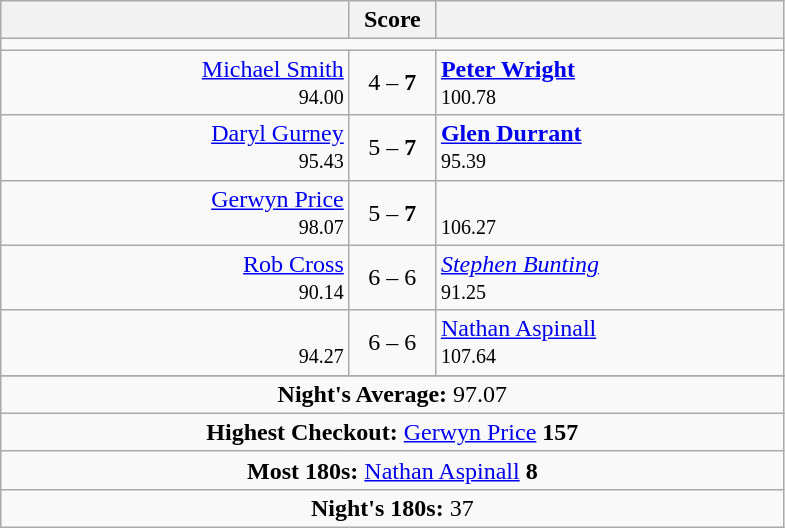<table class=wikitable style="text-align:center">
<tr>
<th width=225></th>
<th width=50>Score</th>
<th width=225></th>
</tr>
<tr align=centre>
<td colspan="3"></td>
</tr>
<tr align=left>
<td align=right><a href='#'>Michael Smith</a>  <br> <small><span>94.00</span></small></td>
<td align=center>4 – <strong>7</strong></td>
<td> <strong><a href='#'>Peter Wright</a></strong> <br> <small><span>100.78</span></small></td>
</tr>
<tr align=left>
<td align=right><a href='#'>Daryl Gurney</a>  <br> <small><span>95.43</span></small></td>
<td align=center>5 – <strong>7</strong></td>
<td> <strong><a href='#'>Glen Durrant</a></strong> <br> <small><span>95.39</span></small></td>
</tr>
<tr align=left>
<td align=right><a href='#'>Gerwyn Price</a>  <br> <small><span>98.07</span></small></td>
<td align=center>5 – <strong>7</strong></td>
<td> <br> <small><span>106.27</span></small></td>
</tr>
<tr align=left>
<td align=right><a href='#'>Rob Cross</a>  <br> <small><span>90.14</span></small></td>
<td align=center>6 – 6</td>
<td> <em><a href='#'>Stephen Bunting</a></em> <br> <small><span>91.25</span></small></td>
</tr>
<tr align=left>
<td align=right> <br> <small><span>94.27</span></small></td>
<td align=center>6 – 6</td>
<td> <a href='#'>Nathan Aspinall</a> <br> <small><span>107.64</span></small></td>
</tr>
<tr align=center>
</tr>
<tr align=center>
<td colspan="3"><strong>Night's Average:</strong> 97.07</td>
</tr>
<tr align=center>
<td colspan="3"><strong>Highest Checkout:</strong>  <a href='#'>Gerwyn Price</a> <strong>157</strong></td>
</tr>
<tr align=center>
<td colspan="3"><strong>Most 180s:</strong>   <a href='#'>Nathan Aspinall</a> <strong>8</strong></td>
</tr>
<tr align=center>
<td colspan="3"><strong>Night's 180s:</strong> 37</td>
</tr>
</table>
